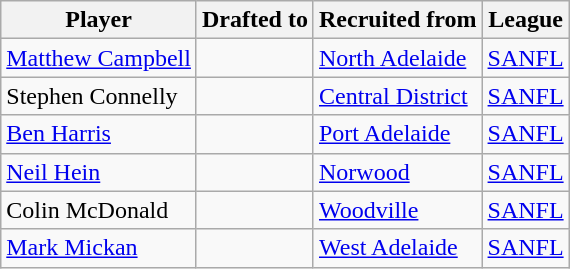<table class="wikitable sortable">
<tr>
<th>Player</th>
<th>Drafted to</th>
<th>Recruited from</th>
<th>League</th>
</tr>
<tr>
<td><a href='#'>Matthew Campbell</a></td>
<td></td>
<td><a href='#'>North Adelaide</a></td>
<td><a href='#'>SANFL</a></td>
</tr>
<tr>
<td>Stephen Connelly</td>
<td></td>
<td><a href='#'>Central District</a></td>
<td><a href='#'>SANFL</a></td>
</tr>
<tr>
<td><a href='#'>Ben Harris</a></td>
<td></td>
<td><a href='#'>Port Adelaide</a></td>
<td><a href='#'>SANFL</a></td>
</tr>
<tr>
<td><a href='#'>Neil Hein</a></td>
<td></td>
<td><a href='#'>Norwood</a></td>
<td><a href='#'>SANFL</a></td>
</tr>
<tr>
<td>Colin McDonald</td>
<td></td>
<td><a href='#'>Woodville</a></td>
<td><a href='#'>SANFL</a></td>
</tr>
<tr>
<td><a href='#'>Mark Mickan</a></td>
<td></td>
<td><a href='#'>West Adelaide</a></td>
<td><a href='#'>SANFL</a></td>
</tr>
</table>
